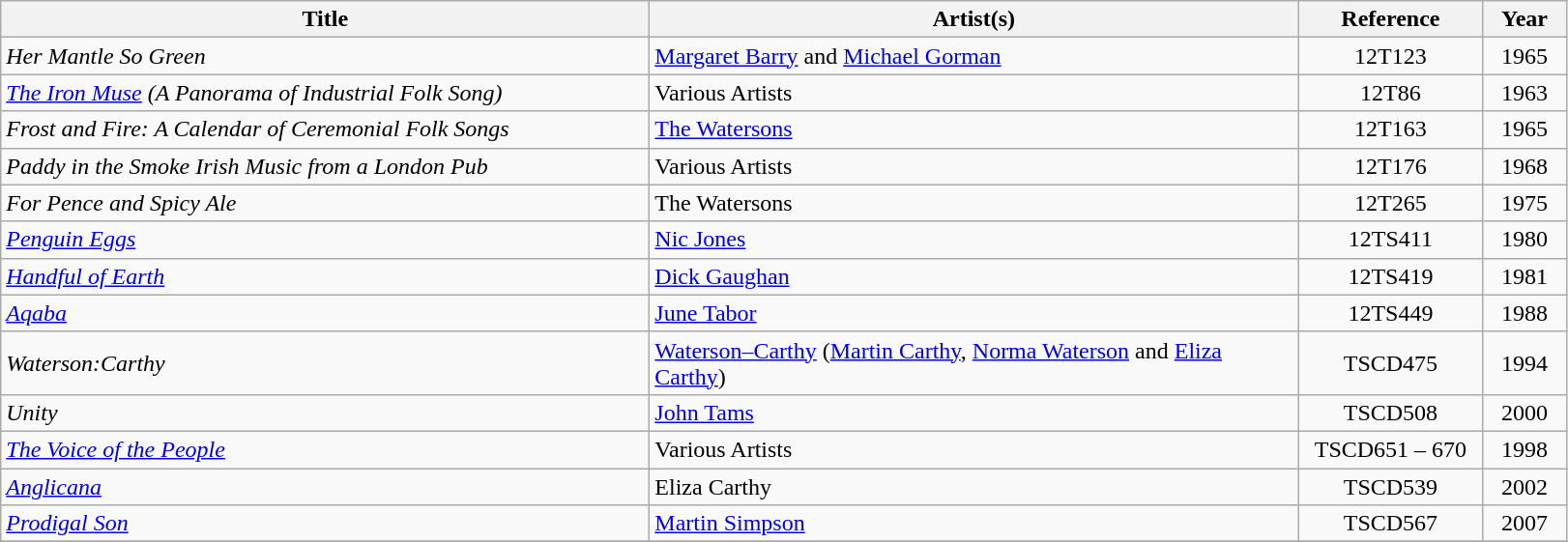<table class = "wikitable">
<tr>
<th style="width: 440px">Title</th>
<th style="width: 440px">Artist(s)</th>
<th style="width: 120px">Reference</th>
<th style="width:  50px;">Year</th>
</tr>
<tr>
<td><em>Her Mantle So Green</em></td>
<td><a href='#'>Margaret Barry</a> and <a href='#'>Michael Gorman</a></td>
<td style="text-align: center;">12T123</td>
<td style="text-align: center;">1965</td>
</tr>
<tr>
<td><em><a href='#'>The Iron Muse</a> (A Panorama of Industrial Folk Song)</em></td>
<td>Various Artists</td>
<td style="text-align: center;">12T86</td>
<td style="text-align: center;">1963</td>
</tr>
<tr>
<td><em>Frost and Fire: A Calendar of Ceremonial Folk Songs</em></td>
<td><a href='#'>The Watersons</a></td>
<td style="text-align: center;">12T163</td>
<td style="text-align: center;">1965</td>
</tr>
<tr>
<td><em>Paddy in the Smoke Irish Music from a London Pub</em></td>
<td>Various Artists</td>
<td style="text-align: center;">12T176</td>
<td style="text-align: center;">1968</td>
</tr>
<tr>
<td><em>For Pence and Spicy Ale</em></td>
<td>The Watersons</td>
<td style="text-align: center;">12T265</td>
<td style="text-align: center;">1975</td>
</tr>
<tr>
<td><em><a href='#'>Penguin Eggs</a></em></td>
<td><a href='#'>Nic Jones</a></td>
<td style="text-align: center;">12TS411</td>
<td style="text-align: center;">1980</td>
</tr>
<tr>
<td><em><a href='#'>Handful of Earth</a></em></td>
<td><a href='#'>Dick Gaughan</a></td>
<td style="text-align: center;">12TS419</td>
<td style="text-align: center;">1981</td>
</tr>
<tr>
<td><em><a href='#'>Aqaba</a></em></td>
<td><a href='#'>June Tabor</a></td>
<td style="text-align: center;">12TS449</td>
<td style="text-align: center;">1988</td>
</tr>
<tr>
<td><em>Waterson:Carthy</em></td>
<td><a href='#'>Waterson–Carthy</a> (<a href='#'>Martin Carthy</a>, <a href='#'>Norma Waterson</a> and <a href='#'>Eliza Carthy</a>)</td>
<td style="text-align: center;">TSCD475</td>
<td style="text-align: center;">1994</td>
</tr>
<tr>
<td><em>Unity</em></td>
<td><a href='#'>John Tams</a></td>
<td style="text-align: center;">TSCD508</td>
<td style="text-align: center;">2000</td>
</tr>
<tr>
<td><em><a href='#'>The Voice of the People</a></em></td>
<td>Various Artists</td>
<td style="text-align: center;">TSCD651 – 670</td>
<td style="text-align: center;">1998</td>
</tr>
<tr>
<td><em><a href='#'>Anglicana</a></em></td>
<td>Eliza Carthy</td>
<td style="text-align: center;">TSCD539</td>
<td style="text-align: center;">2002</td>
</tr>
<tr>
<td><em><a href='#'>Prodigal Son</a></em></td>
<td><a href='#'>Martin Simpson</a></td>
<td style="text-align: center;">TSCD567</td>
<td style="text-align: center;">2007</td>
</tr>
<tr>
</tr>
</table>
